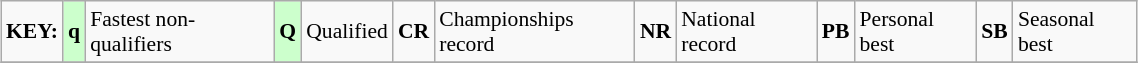<table class="wikitable" style="margin:0.5em auto; font-size:90%;position:relative;" width=60%>
<tr>
<td><strong>KEY:</strong></td>
<td bgcolor=ccffcc align=center><strong>q</strong></td>
<td>Fastest non-qualifiers</td>
<td bgcolor=ccffcc align=center><strong>Q</strong></td>
<td>Qualified</td>
<td align=center><strong>CR</strong></td>
<td>Championships record</td>
<td align=center><strong>NR</strong></td>
<td>National record</td>
<td align=center><strong>PB</strong></td>
<td>Personal best</td>
<td align=center><strong>SB</strong></td>
<td>Seasonal best</td>
</tr>
<tr>
</tr>
</table>
